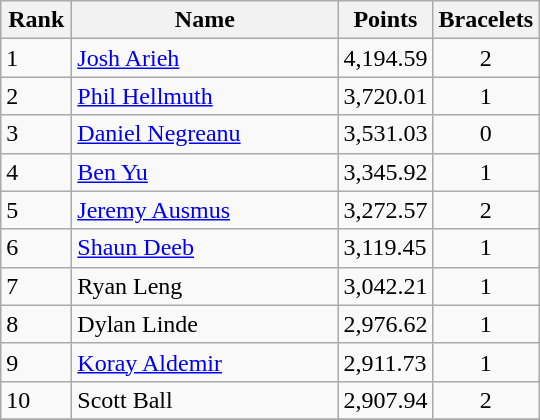<table class="wikitable">
<tr>
<th style="width:40px;">Rank</th>
<th style="width:170px;">Name</th>
<th style="width:50px;">Points</th>
<th style="width:50px;">Bracelets</th>
</tr>
<tr>
<td>1</td>
<td> <a href='#'>Josh Arieh</a></td>
<td>4,194.59</td>
<td align=center>2</td>
</tr>
<tr>
<td>2</td>
<td> <a href='#'>Phil Hellmuth</a></td>
<td>3,720.01</td>
<td align=center>1</td>
</tr>
<tr>
<td>3</td>
<td> <a href='#'>Daniel Negreanu</a></td>
<td>3,531.03</td>
<td align=center>0</td>
</tr>
<tr>
<td>4</td>
<td> <a href='#'>Ben Yu</a></td>
<td>3,345.92</td>
<td align=center>1</td>
</tr>
<tr>
<td>5</td>
<td> <a href='#'>Jeremy Ausmus</a></td>
<td>3,272.57</td>
<td align=center>2</td>
</tr>
<tr>
<td>6</td>
<td> <a href='#'>Shaun Deeb</a></td>
<td>3,119.45</td>
<td align=center>1</td>
</tr>
<tr>
<td>7</td>
<td> Ryan Leng</td>
<td>3,042.21</td>
<td align=center>1</td>
</tr>
<tr>
<td>8</td>
<td> Dylan Linde</td>
<td>2,976.62</td>
<td align=center>1</td>
</tr>
<tr>
<td>9</td>
<td> <a href='#'>Koray Aldemir</a></td>
<td>2,911.73</td>
<td align=center>1</td>
</tr>
<tr>
<td>10</td>
<td> Scott Ball</td>
<td>2,907.94</td>
<td align=center>2</td>
</tr>
<tr>
</tr>
</table>
